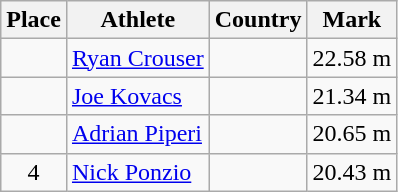<table class="wikitable">
<tr>
<th>Place</th>
<th>Athlete</th>
<th>Country</th>
<th>Mark</th>
</tr>
<tr>
<td align=center></td>
<td><a href='#'>Ryan Crouser</a></td>
<td></td>
<td>22.58 m</td>
</tr>
<tr>
<td align=center></td>
<td><a href='#'>Joe Kovacs</a></td>
<td></td>
<td>21.34 m</td>
</tr>
<tr>
<td align=center></td>
<td><a href='#'>Adrian Piperi</a></td>
<td></td>
<td>20.65 m</td>
</tr>
<tr>
<td align=center>4</td>
<td><a href='#'>Nick Ponzio</a></td>
<td></td>
<td>20.43 m</td>
</tr>
</table>
